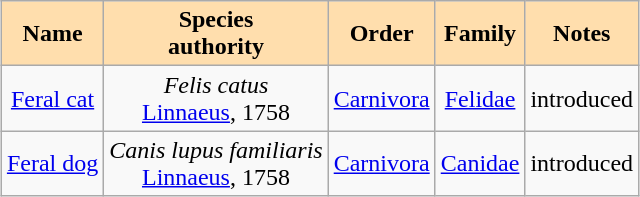<table class="sortable wikitable" style="margin:1em auto; text-align:center;">
<tr>
<th style=background:navajowhite>Name</th>
<th style=background:navajowhite>Species<br>authority</th>
<th style=background:navajowhite>Order</th>
<th style=background:navajowhite>Family</th>
<th style=background:navajowhite>Notes</th>
</tr>
<tr>
<td><a href='#'>Feral cat</a> <br></td>
<td><em>Felis catus</em><br><a href='#'>Linnaeus</a>, 1758</td>
<td><a href='#'>Carnivora</a></td>
<td><a href='#'>Felidae</a></td>
<td>introduced</td>
</tr>
<tr>
<td><a href='#'>Feral dog</a><br></td>
<td><em>Canis lupus familiaris</em><br><a href='#'>Linnaeus</a>, 1758</td>
<td><a href='#'>Carnivora</a></td>
<td><a href='#'>Canidae</a></td>
<td>introduced</td>
</tr>
</table>
